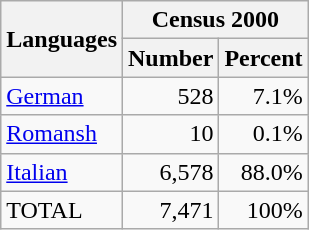<table class="wikitable">
<tr ---->
<th rowspan="2">Languages</th>
<th colspan="2">Census 2000</th>
</tr>
<tr ---->
<th>Number</th>
<th>Percent</th>
</tr>
<tr ---->
<td><a href='#'>German</a></td>
<td align=right>528</td>
<td align=right>7.1%</td>
</tr>
<tr ---->
<td><a href='#'>Romansh</a></td>
<td align=right>10</td>
<td align=right>0.1%</td>
</tr>
<tr ---->
<td><a href='#'>Italian</a></td>
<td align=right>6,578</td>
<td align=right>88.0%</td>
</tr>
<tr ---->
<td>TOTAL</td>
<td align=right>7,471</td>
<td align=right>100%</td>
</tr>
</table>
